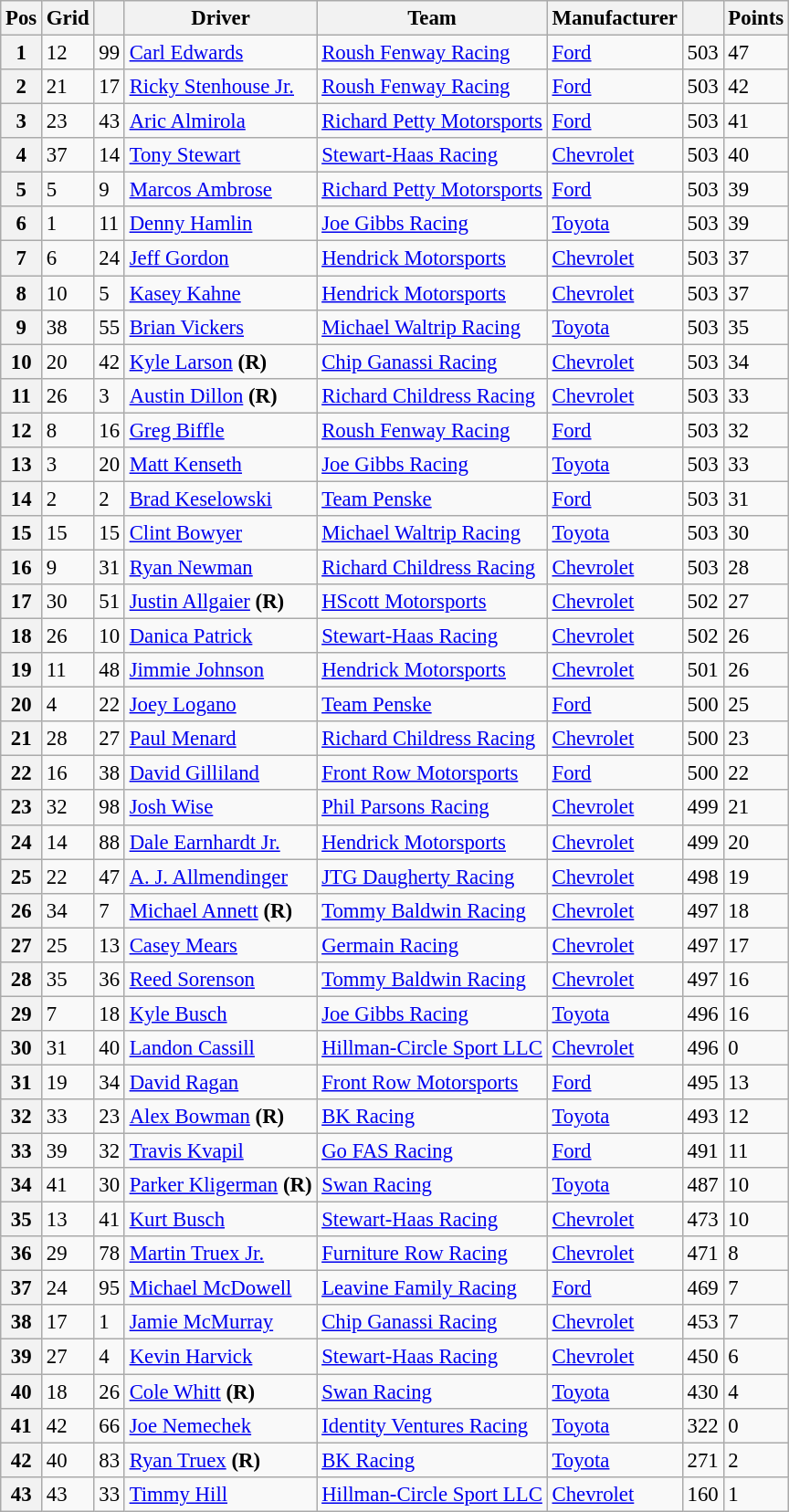<table class="wikitable" style="font-size:95%">
<tr>
<th>Pos</th>
<th>Grid</th>
<th></th>
<th>Driver</th>
<th>Team</th>
<th>Manufacturer</th>
<th></th>
<th>Points</th>
</tr>
<tr>
<th>1</th>
<td>12</td>
<td>99</td>
<td><a href='#'>Carl Edwards</a></td>
<td><a href='#'>Roush Fenway Racing</a></td>
<td><a href='#'>Ford</a></td>
<td>503</td>
<td>47</td>
</tr>
<tr>
<th>2</th>
<td>21</td>
<td>17</td>
<td><a href='#'>Ricky Stenhouse Jr.</a></td>
<td><a href='#'>Roush Fenway Racing</a></td>
<td><a href='#'>Ford</a></td>
<td>503</td>
<td>42</td>
</tr>
<tr>
<th>3</th>
<td>23</td>
<td>43</td>
<td><a href='#'>Aric Almirola</a></td>
<td><a href='#'>Richard Petty Motorsports</a></td>
<td><a href='#'>Ford</a></td>
<td>503</td>
<td>41</td>
</tr>
<tr>
<th>4</th>
<td>37</td>
<td>14</td>
<td><a href='#'>Tony Stewart</a></td>
<td><a href='#'>Stewart-Haas Racing</a></td>
<td><a href='#'>Chevrolet</a></td>
<td>503</td>
<td>40</td>
</tr>
<tr>
<th>5</th>
<td>5</td>
<td>9</td>
<td><a href='#'>Marcos Ambrose</a></td>
<td><a href='#'>Richard Petty Motorsports</a></td>
<td><a href='#'>Ford</a></td>
<td>503</td>
<td>39</td>
</tr>
<tr>
<th>6</th>
<td>1</td>
<td>11</td>
<td><a href='#'>Denny Hamlin</a></td>
<td><a href='#'>Joe Gibbs Racing</a></td>
<td><a href='#'>Toyota</a></td>
<td>503</td>
<td>39</td>
</tr>
<tr>
<th>7</th>
<td>6</td>
<td>24</td>
<td><a href='#'>Jeff Gordon</a></td>
<td><a href='#'>Hendrick Motorsports</a></td>
<td><a href='#'>Chevrolet</a></td>
<td>503</td>
<td>37</td>
</tr>
<tr>
<th>8</th>
<td>10</td>
<td>5</td>
<td><a href='#'>Kasey Kahne</a></td>
<td><a href='#'>Hendrick Motorsports</a></td>
<td><a href='#'>Chevrolet</a></td>
<td>503</td>
<td>37</td>
</tr>
<tr>
<th>9</th>
<td>38</td>
<td>55</td>
<td><a href='#'>Brian Vickers</a></td>
<td><a href='#'>Michael Waltrip Racing</a></td>
<td><a href='#'>Toyota</a></td>
<td>503</td>
<td>35</td>
</tr>
<tr>
<th>10</th>
<td>20</td>
<td>42</td>
<td><a href='#'>Kyle Larson</a> <strong>(R)</strong></td>
<td><a href='#'>Chip Ganassi Racing</a></td>
<td><a href='#'>Chevrolet</a></td>
<td>503</td>
<td>34</td>
</tr>
<tr>
<th>11</th>
<td>26</td>
<td>3</td>
<td><a href='#'>Austin Dillon</a> <strong>(R)</strong></td>
<td><a href='#'>Richard Childress Racing</a></td>
<td><a href='#'>Chevrolet</a></td>
<td>503</td>
<td>33</td>
</tr>
<tr>
<th>12</th>
<td>8</td>
<td>16</td>
<td><a href='#'>Greg Biffle</a></td>
<td><a href='#'>Roush Fenway Racing</a></td>
<td><a href='#'>Ford</a></td>
<td>503</td>
<td>32</td>
</tr>
<tr>
<th>13</th>
<td>3</td>
<td>20</td>
<td><a href='#'>Matt Kenseth</a></td>
<td><a href='#'>Joe Gibbs Racing</a></td>
<td><a href='#'>Toyota</a></td>
<td>503</td>
<td>33</td>
</tr>
<tr>
<th>14</th>
<td>2</td>
<td>2</td>
<td><a href='#'>Brad Keselowski</a></td>
<td><a href='#'>Team Penske</a></td>
<td><a href='#'>Ford</a></td>
<td>503</td>
<td>31</td>
</tr>
<tr>
<th>15</th>
<td>15</td>
<td>15</td>
<td><a href='#'>Clint Bowyer</a></td>
<td><a href='#'>Michael Waltrip Racing</a></td>
<td><a href='#'>Toyota</a></td>
<td>503</td>
<td>30</td>
</tr>
<tr>
<th>16</th>
<td>9</td>
<td>31</td>
<td><a href='#'>Ryan Newman</a></td>
<td><a href='#'>Richard Childress Racing</a></td>
<td><a href='#'>Chevrolet</a></td>
<td>503</td>
<td>28</td>
</tr>
<tr>
<th>17</th>
<td>30</td>
<td>51</td>
<td><a href='#'>Justin Allgaier</a> <strong>(R)</strong></td>
<td><a href='#'>HScott Motorsports</a></td>
<td><a href='#'>Chevrolet</a></td>
<td>502</td>
<td>27</td>
</tr>
<tr>
<th>18</th>
<td>26</td>
<td>10</td>
<td><a href='#'>Danica Patrick</a></td>
<td><a href='#'>Stewart-Haas Racing</a></td>
<td><a href='#'>Chevrolet</a></td>
<td>502</td>
<td>26</td>
</tr>
<tr>
<th>19</th>
<td>11</td>
<td>48</td>
<td><a href='#'>Jimmie Johnson</a></td>
<td><a href='#'>Hendrick Motorsports</a></td>
<td><a href='#'>Chevrolet</a></td>
<td>501</td>
<td>26</td>
</tr>
<tr>
<th>20</th>
<td>4</td>
<td>22</td>
<td><a href='#'>Joey Logano</a></td>
<td><a href='#'>Team Penske</a></td>
<td><a href='#'>Ford</a></td>
<td>500</td>
<td>25</td>
</tr>
<tr>
<th>21</th>
<td>28</td>
<td>27</td>
<td><a href='#'>Paul Menard</a></td>
<td><a href='#'>Richard Childress Racing</a></td>
<td><a href='#'>Chevrolet</a></td>
<td>500</td>
<td>23</td>
</tr>
<tr>
<th>22</th>
<td>16</td>
<td>38</td>
<td><a href='#'>David Gilliland</a></td>
<td><a href='#'>Front Row Motorsports</a></td>
<td><a href='#'>Ford</a></td>
<td>500</td>
<td>22</td>
</tr>
<tr>
<th>23</th>
<td>32</td>
<td>98</td>
<td><a href='#'>Josh Wise</a></td>
<td><a href='#'>Phil Parsons Racing</a></td>
<td><a href='#'>Chevrolet</a></td>
<td>499</td>
<td>21</td>
</tr>
<tr>
<th>24</th>
<td>14</td>
<td>88</td>
<td><a href='#'>Dale Earnhardt Jr.</a></td>
<td><a href='#'>Hendrick Motorsports</a></td>
<td><a href='#'>Chevrolet</a></td>
<td>499</td>
<td>20</td>
</tr>
<tr>
<th>25</th>
<td>22</td>
<td>47</td>
<td><a href='#'>A. J. Allmendinger</a></td>
<td><a href='#'>JTG Daugherty Racing</a></td>
<td><a href='#'>Chevrolet</a></td>
<td>498</td>
<td>19</td>
</tr>
<tr>
<th>26</th>
<td>34</td>
<td>7</td>
<td><a href='#'>Michael Annett</a> <strong>(R)</strong></td>
<td><a href='#'>Tommy Baldwin Racing</a></td>
<td><a href='#'>Chevrolet</a></td>
<td>497</td>
<td>18</td>
</tr>
<tr>
<th>27</th>
<td>25</td>
<td>13</td>
<td><a href='#'>Casey Mears</a></td>
<td><a href='#'>Germain Racing</a></td>
<td><a href='#'>Chevrolet</a></td>
<td>497</td>
<td>17</td>
</tr>
<tr>
<th>28</th>
<td>35</td>
<td>36</td>
<td><a href='#'>Reed Sorenson</a></td>
<td><a href='#'>Tommy Baldwin Racing</a></td>
<td><a href='#'>Chevrolet</a></td>
<td>497</td>
<td>16</td>
</tr>
<tr>
<th>29</th>
<td>7</td>
<td>18</td>
<td><a href='#'>Kyle Busch</a></td>
<td><a href='#'>Joe Gibbs Racing</a></td>
<td><a href='#'>Toyota</a></td>
<td>496</td>
<td>16</td>
</tr>
<tr>
<th>30</th>
<td>31</td>
<td>40</td>
<td><a href='#'>Landon Cassill</a></td>
<td><a href='#'>Hillman-Circle Sport LLC</a></td>
<td><a href='#'>Chevrolet</a></td>
<td>496</td>
<td>0</td>
</tr>
<tr>
<th>31</th>
<td>19</td>
<td>34</td>
<td><a href='#'>David Ragan</a></td>
<td><a href='#'>Front Row Motorsports</a></td>
<td><a href='#'>Ford</a></td>
<td>495</td>
<td>13</td>
</tr>
<tr>
<th>32</th>
<td>33</td>
<td>23</td>
<td><a href='#'>Alex Bowman</a> <strong>(R)</strong></td>
<td><a href='#'>BK Racing</a></td>
<td><a href='#'>Toyota</a></td>
<td>493</td>
<td>12</td>
</tr>
<tr>
<th>33</th>
<td>39</td>
<td>32</td>
<td><a href='#'>Travis Kvapil</a></td>
<td><a href='#'>Go FAS Racing</a></td>
<td><a href='#'>Ford</a></td>
<td>491</td>
<td>11</td>
</tr>
<tr>
<th>34</th>
<td>41</td>
<td>30</td>
<td><a href='#'>Parker Kligerman</a> <strong>(R)</strong></td>
<td><a href='#'>Swan Racing</a></td>
<td><a href='#'>Toyota</a></td>
<td>487</td>
<td>10</td>
</tr>
<tr>
<th>35</th>
<td>13</td>
<td>41</td>
<td><a href='#'>Kurt Busch</a></td>
<td><a href='#'>Stewart-Haas Racing</a></td>
<td><a href='#'>Chevrolet</a></td>
<td>473</td>
<td>10</td>
</tr>
<tr>
<th>36</th>
<td>29</td>
<td>78</td>
<td><a href='#'>Martin Truex Jr.</a></td>
<td><a href='#'>Furniture Row Racing</a></td>
<td><a href='#'>Chevrolet</a></td>
<td>471</td>
<td>8</td>
</tr>
<tr>
<th>37</th>
<td>24</td>
<td>95</td>
<td><a href='#'>Michael McDowell</a></td>
<td><a href='#'>Leavine Family Racing</a></td>
<td><a href='#'>Ford</a></td>
<td>469</td>
<td>7</td>
</tr>
<tr>
<th>38</th>
<td>17</td>
<td>1</td>
<td><a href='#'>Jamie McMurray</a></td>
<td><a href='#'>Chip Ganassi Racing</a></td>
<td><a href='#'>Chevrolet</a></td>
<td>453</td>
<td>7</td>
</tr>
<tr>
<th>39</th>
<td>27</td>
<td>4</td>
<td><a href='#'>Kevin Harvick</a></td>
<td><a href='#'>Stewart-Haas Racing</a></td>
<td><a href='#'>Chevrolet</a></td>
<td>450</td>
<td>6</td>
</tr>
<tr>
<th>40</th>
<td>18</td>
<td>26</td>
<td><a href='#'>Cole Whitt</a> <strong>(R)</strong></td>
<td><a href='#'>Swan Racing</a></td>
<td><a href='#'>Toyota</a></td>
<td>430</td>
<td>4</td>
</tr>
<tr>
<th>41</th>
<td>42</td>
<td>66</td>
<td><a href='#'>Joe Nemechek</a></td>
<td><a href='#'>Identity Ventures Racing</a></td>
<td><a href='#'>Toyota</a></td>
<td>322</td>
<td>0</td>
</tr>
<tr>
<th>42</th>
<td>40</td>
<td>83</td>
<td><a href='#'>Ryan Truex</a> <strong>(R)</strong></td>
<td><a href='#'>BK Racing</a></td>
<td><a href='#'>Toyota</a></td>
<td>271</td>
<td>2</td>
</tr>
<tr>
<th>43</th>
<td>43</td>
<td>33</td>
<td><a href='#'>Timmy Hill</a></td>
<td><a href='#'>Hillman-Circle Sport LLC</a></td>
<td><a href='#'>Chevrolet</a></td>
<td>160</td>
<td>1</td>
</tr>
</table>
